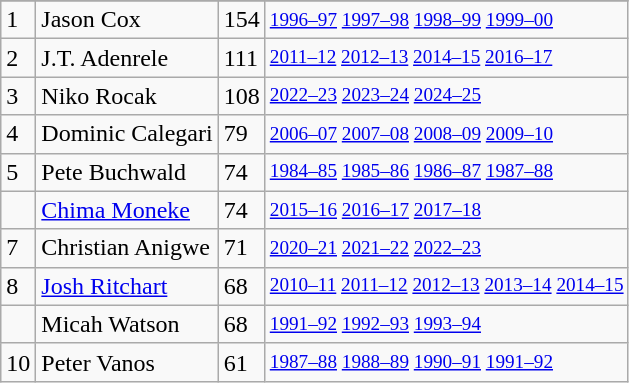<table class="wikitable">
<tr>
</tr>
<tr>
<td>1</td>
<td>Jason Cox</td>
<td>154</td>
<td style="font-size:80%;"><a href='#'>1996–97</a> <a href='#'>1997–98</a> <a href='#'>1998–99</a> <a href='#'>1999–00</a></td>
</tr>
<tr>
<td>2</td>
<td>J.T. Adenrele</td>
<td>111</td>
<td style="font-size:80%;"><a href='#'>2011–12</a> <a href='#'>2012–13</a> <a href='#'>2014–15</a> <a href='#'>2016–17</a></td>
</tr>
<tr>
<td>3</td>
<td>Niko Rocak</td>
<td>108</td>
<td style="font-size:80%;"><a href='#'>2022–23</a> <a href='#'>2023–24</a> <a href='#'>2024–25</a></td>
</tr>
<tr>
<td>4</td>
<td>Dominic Calegari</td>
<td>79</td>
<td style="font-size:80%;"><a href='#'>2006–07</a> <a href='#'>2007–08</a> <a href='#'>2008–09</a> <a href='#'>2009–10</a></td>
</tr>
<tr>
<td>5</td>
<td>Pete Buchwald</td>
<td>74</td>
<td style="font-size:80%;"><a href='#'>1984–85</a> <a href='#'>1985–86</a> <a href='#'>1986–87</a> <a href='#'>1987–88</a></td>
</tr>
<tr>
<td></td>
<td><a href='#'>Chima Moneke</a></td>
<td>74</td>
<td style="font-size:80%;"><a href='#'>2015–16</a> <a href='#'>2016–17</a> <a href='#'>2017–18</a></td>
</tr>
<tr>
<td>7</td>
<td>Christian Anigwe</td>
<td>71</td>
<td style="font-size:80%;"><a href='#'>2020–21</a> <a href='#'>2021–22</a> <a href='#'>2022–23</a></td>
</tr>
<tr>
<td>8</td>
<td><a href='#'>Josh Ritchart</a></td>
<td>68</td>
<td style="font-size:80%;"><a href='#'>2010–11</a> <a href='#'>2011–12</a> <a href='#'>2012–13</a> <a href='#'>2013–14</a> <a href='#'>2014–15</a></td>
</tr>
<tr>
<td></td>
<td>Micah Watson</td>
<td>68</td>
<td style="font-size:80%;"><a href='#'>1991–92</a> <a href='#'>1992–93</a> <a href='#'>1993–94</a></td>
</tr>
<tr>
<td>10</td>
<td>Peter Vanos</td>
<td>61</td>
<td style="font-size:80%;"><a href='#'>1987–88</a> <a href='#'>1988–89</a> <a href='#'>1990–91</a> <a href='#'>1991–92</a></td>
</tr>
</table>
